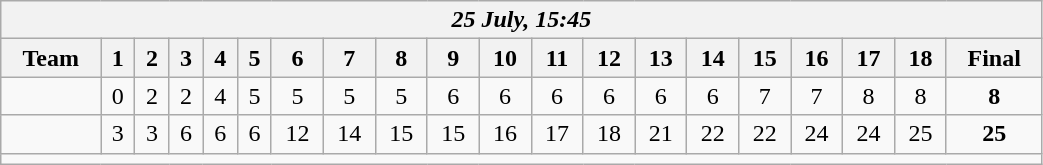<table class=wikitable style="text-align:center; width: 55%">
<tr>
<th colspan=20><em>25 July, 15:45</em></th>
</tr>
<tr>
<th>Team</th>
<th>1</th>
<th>2</th>
<th>3</th>
<th>4</th>
<th>5</th>
<th>6</th>
<th>7</th>
<th>8</th>
<th>9</th>
<th>10</th>
<th>11</th>
<th>12</th>
<th>13</th>
<th>14</th>
<th>15</th>
<th>16</th>
<th>17</th>
<th>18</th>
<th>Final</th>
</tr>
<tr>
<td align=left></td>
<td>0</td>
<td>2</td>
<td>2</td>
<td>4</td>
<td>5</td>
<td>5</td>
<td>5</td>
<td>5</td>
<td>6</td>
<td>6</td>
<td>6</td>
<td>6</td>
<td>6</td>
<td>6</td>
<td>7</td>
<td>7</td>
<td>8</td>
<td>8</td>
<td><strong>8</strong></td>
</tr>
<tr>
<td align=left><strong></strong></td>
<td>3</td>
<td>3</td>
<td>6</td>
<td>6</td>
<td>6</td>
<td>12</td>
<td>14</td>
<td>15</td>
<td>15</td>
<td>16</td>
<td>17</td>
<td>18</td>
<td>21</td>
<td>22</td>
<td>22</td>
<td>24</td>
<td>24</td>
<td>25</td>
<td><strong>25</strong></td>
</tr>
<tr>
<td colspan=20></td>
</tr>
</table>
